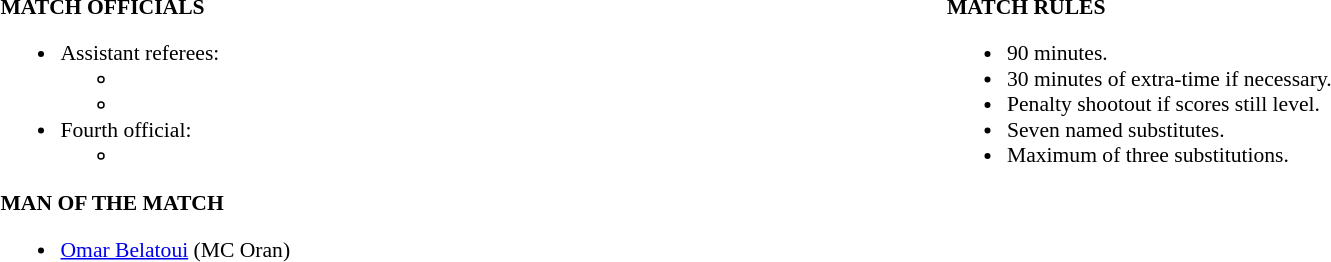<table width=100% style="font-size: 90%">
<tr>
<td width=50% valign=top><br><strong>MATCH OFFICIALS</strong><ul><li>Assistant referees:<ul><li></li><li></li></ul></li><li>Fourth official:<ul><li></li></ul></li></ul><strong>MAN OF THE MATCH</strong><ul><li> <a href='#'>Omar Belatoui</a> (MC Oran)</li></ul></td>
<td style="width:50%; vertical-align:top;"><br><strong>MATCH RULES</strong><ul><li>90 minutes.</li><li>30 minutes of extra-time if necessary.</li><li>Penalty shootout if scores still level.</li><li>Seven named substitutes.</li><li>Maximum of three substitutions.</li></ul></td>
</tr>
</table>
